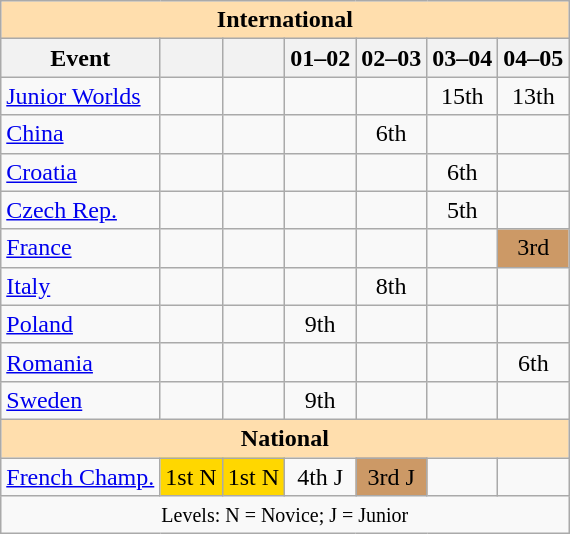<table class="wikitable" style="text-align:center">
<tr>
<th style="background-color: #ffdead; " colspan=7 align=center>International</th>
</tr>
<tr>
<th>Event</th>
<th></th>
<th></th>
<th>01–02</th>
<th>02–03</th>
<th>03–04</th>
<th>04–05</th>
</tr>
<tr>
<td align=left><a href='#'>Junior Worlds</a></td>
<td></td>
<td></td>
<td></td>
<td></td>
<td>15th</td>
<td>13th</td>
</tr>
<tr>
<td align=left> <a href='#'>China</a></td>
<td></td>
<td></td>
<td></td>
<td>6th</td>
<td></td>
<td></td>
</tr>
<tr>
<td align=left> <a href='#'>Croatia</a></td>
<td></td>
<td></td>
<td></td>
<td></td>
<td>6th</td>
<td></td>
</tr>
<tr>
<td align=left> <a href='#'>Czech Rep.</a></td>
<td></td>
<td></td>
<td></td>
<td></td>
<td>5th</td>
<td></td>
</tr>
<tr>
<td align=left> <a href='#'>France</a></td>
<td></td>
<td></td>
<td></td>
<td></td>
<td></td>
<td bgcolor=cc9966>3rd</td>
</tr>
<tr>
<td align=left> <a href='#'>Italy</a></td>
<td></td>
<td></td>
<td></td>
<td>8th</td>
<td></td>
<td></td>
</tr>
<tr>
<td align=left> <a href='#'>Poland</a></td>
<td></td>
<td></td>
<td>9th</td>
<td></td>
<td></td>
<td></td>
</tr>
<tr>
<td align=left> <a href='#'>Romania</a></td>
<td></td>
<td></td>
<td></td>
<td></td>
<td></td>
<td>6th</td>
</tr>
<tr>
<td align=left> <a href='#'>Sweden</a></td>
<td></td>
<td></td>
<td>9th</td>
<td></td>
<td></td>
<td></td>
</tr>
<tr>
<th style="background-color: #ffdead; " colspan=7 align=center>National</th>
</tr>
<tr>
<td align=left><a href='#'>French Champ.</a></td>
<td bgcolor=gold>1st N</td>
<td bgcolor=gold>1st N</td>
<td>4th J</td>
<td bgcolor=cc9966>3rd J</td>
<td></td>
<td></td>
</tr>
<tr>
<td colspan=8 align=center><small> Levels: N = Novice; J = Junior </small></td>
</tr>
</table>
